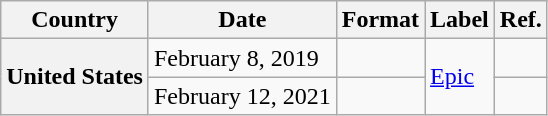<table class="wikitable plainrowheaders">
<tr>
<th scope="col">Country</th>
<th scope="col">Date</th>
<th scope="col">Format</th>
<th scope="col">Label</th>
<th scope="col">Ref.</th>
</tr>
<tr>
<th scope="row" rowspan="2">United States</th>
<td>February 8, 2019</td>
<td></td>
<td rowspan="2"><a href='#'>Epic</a></td>
<td></td>
</tr>
<tr>
<td>February 12, 2021</td>
<td> </td>
<td></td>
</tr>
</table>
